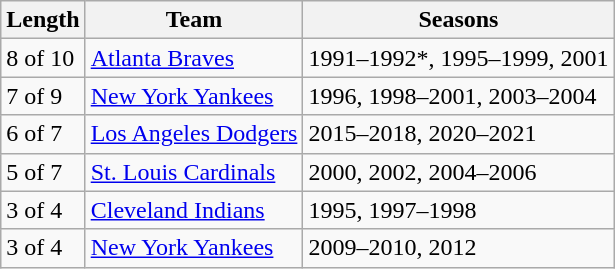<table class="wikitable">
<tr>
<th>Length</th>
<th>Team</th>
<th>Seasons</th>
</tr>
<tr>
<td>8 of 10</td>
<td><a href='#'>Atlanta Braves</a></td>
<td>1991–1992*, 1995–1999, 2001</td>
</tr>
<tr>
<td>7 of 9</td>
<td><a href='#'>New York Yankees</a></td>
<td>1996, 1998–2001, 2003–2004</td>
</tr>
<tr>
<td>6 of 7</td>
<td><a href='#'>Los Angeles Dodgers</a></td>
<td>2015–2018, 2020–2021</td>
</tr>
<tr>
<td>5 of 7</td>
<td><a href='#'>St. Louis Cardinals</a></td>
<td>2000, 2002, 2004–2006</td>
</tr>
<tr>
<td>3 of 4</td>
<td><a href='#'>Cleveland Indians</a></td>
<td>1995, 1997–1998</td>
</tr>
<tr>
<td>3 of 4</td>
<td><a href='#'>New York Yankees</a></td>
<td>2009–2010, 2012</td>
</tr>
</table>
